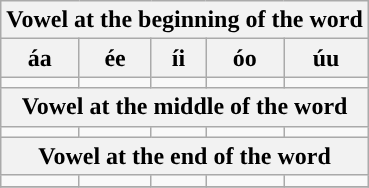<table class="wikitable" style="text-align:center;">
<tr>
<th colspan=5>Vowel at the beginning of the word</th>
</tr>
<tr>
<th>áa</th>
<th>ée</th>
<th>íi</th>
<th>óo</th>
<th>úu</th>
</tr>
<tr dir="rtl">
<td><span></span></td>
<td><span></span></td>
<td><span></span></td>
<td><span></span></td>
<td><span></span></td>
</tr>
<tr>
<th colspan=5>Vowel at the middle of the word</th>
</tr>
<tr dir="rtl">
<td><span></span></td>
<td><span></span></td>
<td><span></span></td>
<td><span></span></td>
<td><span></span></td>
</tr>
<tr>
<th colspan=5>Vowel at the end of the word</th>
</tr>
<tr dir="rtl">
<td><span></span></td>
<td><span></span></td>
<td><span></span></td>
<td><span></span></td>
<td><span></span></td>
</tr>
<tr>
</tr>
</table>
